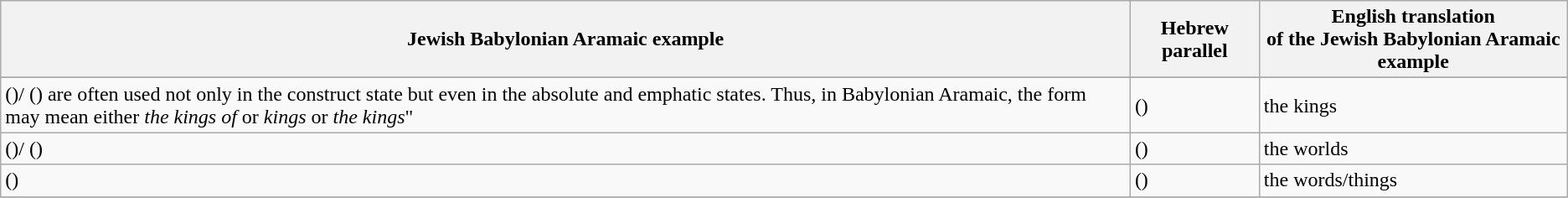<table class="wikitable">
<tr>
<th>Jewish Babylonian Aramaic example</th>
<th>Hebrew parallel</th>
<th>English translation <br>of the Jewish Babylonian Aramaic example</th>
</tr>
<tr>
</tr>
<tr>
<td> ()/  () are often used not only in the construct state but even in the absolute and emphatic states. Thus, in Babylonian Aramaic, the form <strong></strong> may mean either <em>the kings of</em> or <em>kings</em> or <em>the kings</em>"</td>
<td> ()</td>
<td>the kings</td>
</tr>
<tr>
<td> ()/  ()</td>
<td>  ()</td>
<td>the worlds</td>
</tr>
<tr>
<td> ()</td>
<td>  ()</td>
<td>the words/things</td>
</tr>
<tr>
</tr>
</table>
